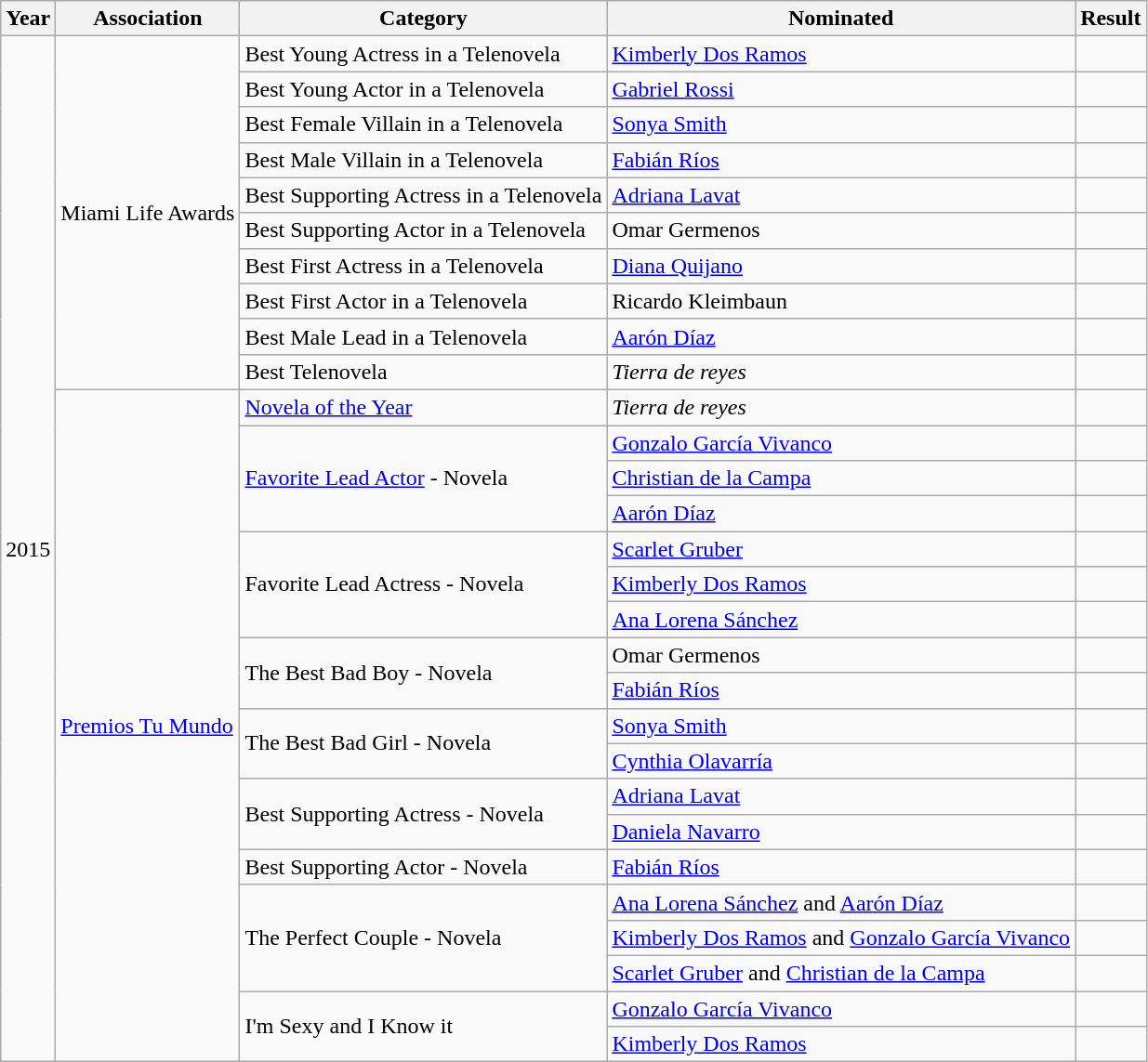<table class="wikitable sortable">
<tr>
<th>Year</th>
<th>Association</th>
<th>Category</th>
<th>Nominated</th>
<th>Result</th>
</tr>
<tr>
<td rowspan=29>2015</td>
<td rowspan=10>Miami Life Awards</td>
<td>Best Young Actress in a Telenovela</td>
<td><a href='#'>Kimberly Dos Ramos</a></td>
<td></td>
</tr>
<tr>
<td>Best Young Actor in a Telenovela</td>
<td><a href='#'>Gabriel Rossi</a></td>
<td></td>
</tr>
<tr>
<td>Best Female Villain in a Telenovela</td>
<td><a href='#'>Sonya Smith</a></td>
<td></td>
</tr>
<tr>
<td>Best Male Villain in a Telenovela</td>
<td><a href='#'>Fabián Ríos</a></td>
<td></td>
</tr>
<tr>
<td>Best Supporting Actress in a Telenovela</td>
<td><a href='#'>Adriana Lavat</a></td>
<td></td>
</tr>
<tr>
<td>Best Supporting Actor in a Telenovela</td>
<td>Omar Germenos</td>
<td></td>
</tr>
<tr>
<td>Best First Actress in a Telenovela</td>
<td><a href='#'>Diana Quijano</a></td>
<td></td>
</tr>
<tr>
<td>Best First Actor in a Telenovela</td>
<td>Ricardo Kleimbaun</td>
<td></td>
</tr>
<tr>
<td>Best Male Lead in a Telenovela</td>
<td><a href='#'>Aarón Díaz</a></td>
<td></td>
</tr>
<tr>
<td>Best Telenovela</td>
<td><em>Tierra de reyes</em></td>
<td></td>
</tr>
<tr>
<td rowspan=19><a href='#'>Premios Tu Mundo</a></td>
<td><a href='#'>Novela of the Year</a></td>
<td><em>Tierra de reyes</em></td>
<td></td>
</tr>
<tr>
<td rowspan=3><a href='#'>Favorite Lead Actor</a> - Novela</td>
<td><a href='#'>Gonzalo García Vivanco</a></td>
<td></td>
</tr>
<tr>
<td><a href='#'>Christian de la Campa</a></td>
<td></td>
</tr>
<tr>
<td><a href='#'>Aarón Díaz</a></td>
<td></td>
</tr>
<tr>
<td rowspan=3>Favorite Lead Actress - Novela</td>
<td><a href='#'>Scarlet Gruber</a></td>
<td></td>
</tr>
<tr>
<td><a href='#'>Kimberly Dos Ramos</a></td>
<td></td>
</tr>
<tr>
<td><a href='#'>Ana Lorena Sánchez</a></td>
<td></td>
</tr>
<tr>
<td rowspan=2>The Best Bad Boy - Novela</td>
<td>Omar Germenos</td>
<td></td>
</tr>
<tr>
<td><a href='#'>Fabián Ríos</a></td>
<td></td>
</tr>
<tr>
<td rowspan=2>The Best Bad Girl - Novela</td>
<td><a href='#'>Sonya Smith</a></td>
<td></td>
</tr>
<tr>
<td><a href='#'>Cynthia Olavarría</a></td>
<td></td>
</tr>
<tr>
<td rowspan=2>Best Supporting Actress - Novela</td>
<td><a href='#'>Adriana Lavat</a></td>
<td></td>
</tr>
<tr>
<td><a href='#'>Daniela Navarro</a></td>
<td></td>
</tr>
<tr>
<td>Best Supporting Actor - Novela</td>
<td><a href='#'>Fabián Ríos</a></td>
<td></td>
</tr>
<tr>
<td rowspan=3>The Perfect Couple - Novela</td>
<td><a href='#'>Ana Lorena Sánchez</a> and <a href='#'>Aarón Díaz</a></td>
<td></td>
</tr>
<tr>
<td><a href='#'>Kimberly Dos Ramos</a> and <a href='#'>Gonzalo García Vivanco</a></td>
<td></td>
</tr>
<tr>
<td><a href='#'>Scarlet Gruber</a> and <a href='#'>Christian de la Campa</a></td>
<td></td>
</tr>
<tr>
<td rowspan=2>I'm Sexy and I Know it</td>
<td><a href='#'>Gonzalo García Vivanco</a></td>
<td></td>
</tr>
<tr>
<td><a href='#'>Kimberly Dos Ramos</a></td>
<td></td>
</tr>
</table>
